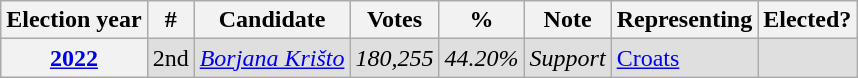<table class="wikitable">
<tr>
<th>Election year</th>
<th>#</th>
<th>Candidate</th>
<th>Votes</th>
<th>%</th>
<th>Note</th>
<th>Representing</th>
<th>Elected?</th>
</tr>
<tr style="background:#dfdfdf;">
<th><a href='#'>2022</a></th>
<td>2nd</td>
<td><em><a href='#'>Borjana Krišto</a></em></td>
<td><em>180,255</em></td>
<td><em>44.20%</em></td>
<td><em>Support</em></td>
<td><a href='#'>Croats</a></td>
<td></td>
</tr>
</table>
